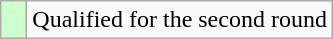<table class="wikitable" style="font-size:100%">
<tr>
<td width=10px bgcolor=#ccffcc></td>
<td>Qualified for the second round</td>
</tr>
</table>
